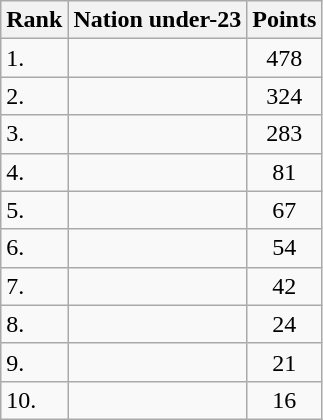<table class="wikitable sortable">
<tr>
<th>Rank</th>
<th>Nation under-23</th>
<th>Points</th>
</tr>
<tr>
<td>1.</td>
<td></td>
<td align=center>478</td>
</tr>
<tr>
<td>2.</td>
<td></td>
<td align=center>324</td>
</tr>
<tr>
<td>3.</td>
<td></td>
<td align=center>283</td>
</tr>
<tr>
<td>4.</td>
<td></td>
<td align=center>81</td>
</tr>
<tr>
<td>5.</td>
<td></td>
<td align=center>67</td>
</tr>
<tr>
<td>6.</td>
<td></td>
<td align=center>54</td>
</tr>
<tr>
<td>7.</td>
<td></td>
<td align=center>42</td>
</tr>
<tr>
<td>8.</td>
<td></td>
<td align=center>24</td>
</tr>
<tr>
<td>9.</td>
<td></td>
<td align=center>21</td>
</tr>
<tr>
<td>10.</td>
<td></td>
<td align=center>16</td>
</tr>
</table>
